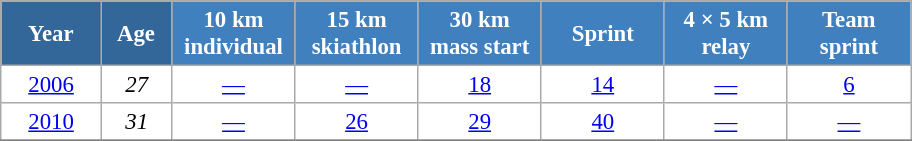<table class="wikitable" style="font-size:95%; text-align:center; border:grey solid 1px; border-collapse:collapse; background:#ffffff;">
<tr>
<th style="background-color:#369; color:white; width:60px;"> Year </th>
<th style="background-color:#369; color:white; width:40px;"> Age </th>
<th style="background-color:#4180be; color:white; width:75px;"> 10 km <br> individual </th>
<th style="background-color:#4180be; color:white; width:75px;"> 15 km <br> skiathlon </th>
<th style="background-color:#4180be; color:white; width:75px;"> 30 km <br> mass start </th>
<th style="background-color:#4180be; color:white; width:75px;"> Sprint </th>
<th style="background-color:#4180be; color:white; width:75px;"> 4 × 5 km <br> relay </th>
<th style="background-color:#4180be; color:white; width:75px;"> Team <br> sprint </th>
</tr>
<tr>
<td><a href='#'>2006</a></td>
<td><em>27</em></td>
<td><a href='#'>—</a></td>
<td><a href='#'>—</a></td>
<td><a href='#'>18</a></td>
<td><a href='#'>14</a></td>
<td><a href='#'>—</a></td>
<td><a href='#'>6</a></td>
</tr>
<tr>
<td><a href='#'>2010</a></td>
<td><em>31</em></td>
<td><a href='#'>—</a></td>
<td><a href='#'>26</a></td>
<td><a href='#'>29</a></td>
<td><a href='#'>40</a></td>
<td><a href='#'>—</a></td>
<td><a href='#'>—</a></td>
</tr>
<tr>
</tr>
</table>
